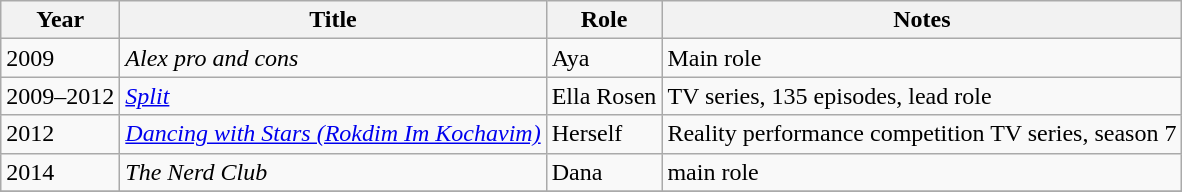<table class="wikitable sortable">
<tr>
<th>Year</th>
<th>Title</th>
<th>Role</th>
<th>Notes</th>
</tr>
<tr>
<td>2009</td>
<td><em>Alex pro and cons</em></td>
<td>Aya</td>
<td>Main role</td>
</tr>
<tr>
<td>2009–2012</td>
<td><em><a href='#'>Split</a></em></td>
<td>Ella Rosen</td>
<td>TV series, 135 episodes, lead role</td>
</tr>
<tr>
<td>2012</td>
<td><em><a href='#'>Dancing with Stars (Rokdim Im Kochavim)</a></em></td>
<td>Herself</td>
<td>Reality performance competition TV series, season 7</td>
</tr>
<tr>
<td>2014</td>
<td><em>The Nerd Club</em></td>
<td>Dana</td>
<td>main role</td>
</tr>
<tr>
</tr>
</table>
